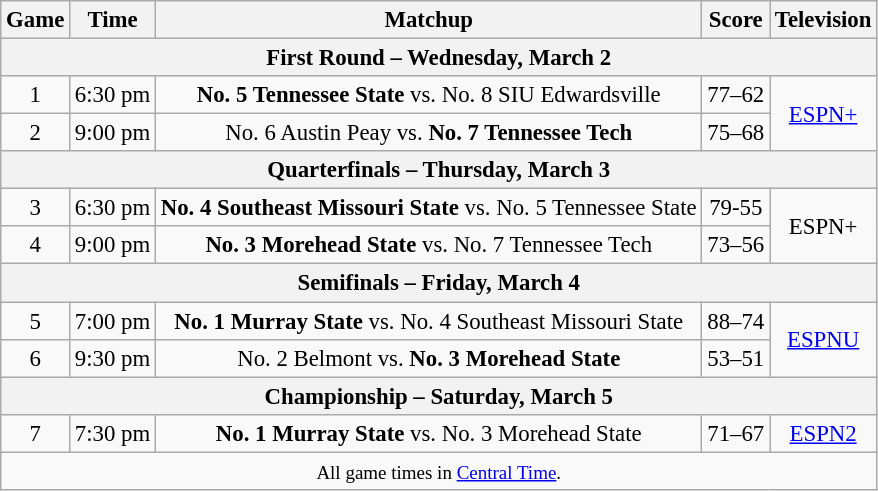<table class="wikitable" style="font-size: 95%;text-align:center">
<tr>
<th>Game</th>
<th>Time</th>
<th>Matchup</th>
<th>Score</th>
<th>Television</th>
</tr>
<tr>
<th colspan="5">First Round – Wednesday, March 2</th>
</tr>
<tr>
<td>1</td>
<td>6:30 pm</td>
<td><strong>No. 5 Tennessee State</strong> vs. No. 8 SIU Edwardsville</td>
<td>77–62</td>
<td rowspan="2"><a href='#'>ESPN+</a></td>
</tr>
<tr>
<td>2</td>
<td>9:00 pm</td>
<td>No. 6 Austin Peay vs. <strong>No. 7 Tennessee Tech</strong></td>
<td>75–68</td>
</tr>
<tr>
<th colspan="5">Quarterfinals – Thursday, March 3</th>
</tr>
<tr>
<td>3</td>
<td>6:30 pm</td>
<td><strong>No. 4 Southeast Missouri State</strong> vs. No. 5 Tennessee State</td>
<td>79-55</td>
<td rowspan="2">ESPN+</td>
</tr>
<tr>
<td>4</td>
<td>9:00 pm</td>
<td><strong>No. 3 Morehead State</strong> vs. No. 7 Tennessee Tech</td>
<td>73–56</td>
</tr>
<tr>
<th colspan="5">Semifinals – Friday, March 4</th>
</tr>
<tr>
<td>5</td>
<td>7:00 pm</td>
<td><strong>No. 1 Murray State</strong> vs. No. 4 Southeast Missouri State</td>
<td>88–74</td>
<td rowspan="2"><a href='#'>ESPNU</a></td>
</tr>
<tr>
<td>6</td>
<td>9:30 pm</td>
<td>No. 2 Belmont vs. <strong>No. 3 Morehead State</strong></td>
<td>53–51</td>
</tr>
<tr>
<th colspan="5">Championship – Saturday, March 5</th>
</tr>
<tr>
<td>7</td>
<td>7:30 pm</td>
<td><strong>No. 1 Murray State</strong> vs. No. 3 Morehead State</td>
<td>71–67</td>
<td><a href='#'>ESPN2</a></td>
</tr>
<tr>
<td colspan="5"><small>All game times in <a href='#'>Central Time</a>.</small></td>
</tr>
</table>
